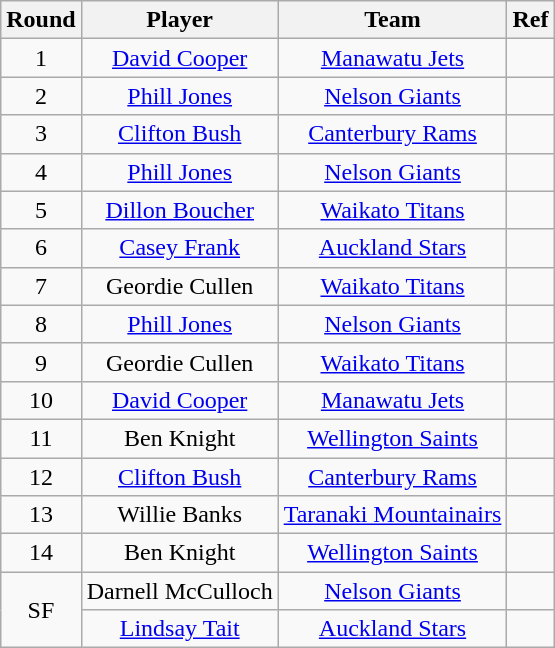<table class="wikitable" style="text-align:center">
<tr>
<th>Round</th>
<th>Player</th>
<th>Team</th>
<th>Ref</th>
</tr>
<tr>
<td>1</td>
<td><a href='#'>David Cooper</a></td>
<td><a href='#'>Manawatu Jets</a></td>
<td></td>
</tr>
<tr>
<td>2</td>
<td><a href='#'>Phill Jones</a></td>
<td><a href='#'>Nelson Giants</a></td>
<td></td>
</tr>
<tr>
<td>3</td>
<td><a href='#'>Clifton Bush</a></td>
<td><a href='#'>Canterbury Rams</a></td>
<td></td>
</tr>
<tr>
<td>4</td>
<td><a href='#'>Phill Jones</a></td>
<td><a href='#'>Nelson Giants</a></td>
<td></td>
</tr>
<tr>
<td>5</td>
<td><a href='#'>Dillon Boucher</a></td>
<td><a href='#'>Waikato Titans</a></td>
<td></td>
</tr>
<tr>
<td>6</td>
<td><a href='#'>Casey Frank</a></td>
<td><a href='#'>Auckland Stars</a></td>
<td></td>
</tr>
<tr>
<td>7</td>
<td>Geordie Cullen</td>
<td><a href='#'>Waikato Titans</a></td>
<td></td>
</tr>
<tr>
<td>8</td>
<td><a href='#'>Phill Jones</a></td>
<td><a href='#'>Nelson Giants</a></td>
<td></td>
</tr>
<tr>
<td>9</td>
<td>Geordie Cullen</td>
<td><a href='#'>Waikato Titans</a></td>
<td></td>
</tr>
<tr>
<td>10</td>
<td><a href='#'>David Cooper</a></td>
<td><a href='#'>Manawatu Jets</a></td>
<td></td>
</tr>
<tr>
<td>11</td>
<td>Ben Knight</td>
<td><a href='#'>Wellington Saints</a></td>
<td></td>
</tr>
<tr>
<td>12</td>
<td><a href='#'>Clifton Bush</a></td>
<td><a href='#'>Canterbury Rams</a></td>
<td></td>
</tr>
<tr>
<td>13</td>
<td>Willie Banks</td>
<td><a href='#'>Taranaki Mountainairs</a></td>
<td></td>
</tr>
<tr>
<td>14</td>
<td>Ben Knight</td>
<td><a href='#'>Wellington Saints</a></td>
<td></td>
</tr>
<tr>
<td rowspan=2>SF</td>
<td>Darnell McCulloch</td>
<td><a href='#'>Nelson Giants</a></td>
<td></td>
</tr>
<tr>
<td><a href='#'>Lindsay Tait</a></td>
<td><a href='#'>Auckland Stars</a></td>
<td></td>
</tr>
</table>
